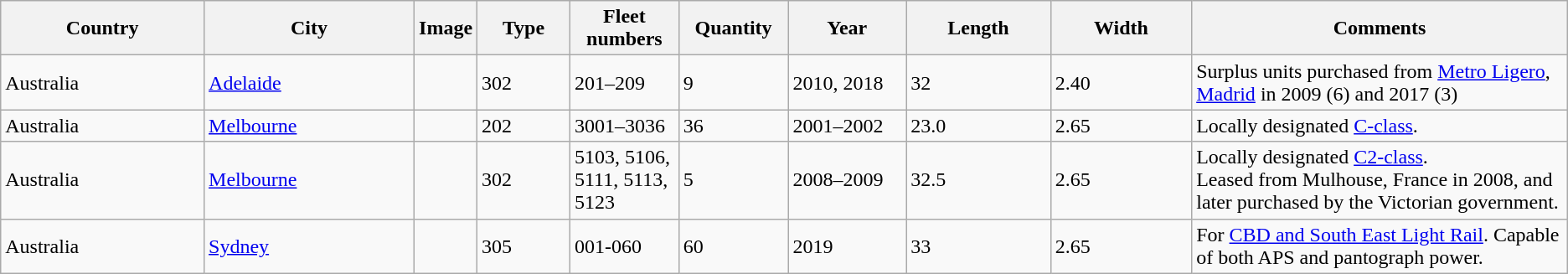<table class="wikitable sortable">
<tr>
<th style="width:15em;">Country</th>
<th style="width:15em;">City</th>
<th>Image</th>
<th style="width:6em;">Type</th>
<th style="width:6em;">Fleet numbers</th>
<th style="width:6em;">Quantity</th>
<th style="width:8em;">Year</th>
<th style="width:10em;">Length</th>
<th style="width:10em;">Width</th>
<th style="width:30em;">Comments</th>
</tr>
<tr>
<td>Australia</td>
<td><a href='#'>Adelaide</a></td>
<td></td>
<td>302</td>
<td>201–209</td>
<td>9</td>
<td>2010, 2018</td>
<td>32</td>
<td>2.40</td>
<td>Surplus units purchased from <a href='#'>Metro Ligero</a>, <a href='#'>Madrid</a> in 2009 (6) and 2017 (3)</td>
</tr>
<tr>
<td>Australia</td>
<td><a href='#'>Melbourne</a></td>
<td></td>
<td>202</td>
<td>3001–3036</td>
<td>36</td>
<td>2001–2002</td>
<td>23.0</td>
<td>2.65</td>
<td>Locally designated <a href='#'>C-class</a>.</td>
</tr>
<tr>
<td>Australia</td>
<td><a href='#'>Melbourne</a></td>
<td></td>
<td>302</td>
<td>5103, 5106, 5111, 5113, 5123</td>
<td>5</td>
<td>2008–2009</td>
<td>32.5</td>
<td>2.65</td>
<td>Locally designated <a href='#'>C2-class</a>.<br>Leased from Mulhouse, France in 2008, and later purchased by the Victorian government.</td>
</tr>
<tr>
<td>Australia</td>
<td><a href='#'>Sydney</a></td>
<td></td>
<td>305</td>
<td>001-060</td>
<td>60</td>
<td>2019</td>
<td>33</td>
<td>2.65</td>
<td>For <a href='#'>CBD and South East Light Rail</a>. Capable of both APS and pantograph power.</td>
</tr>
</table>
